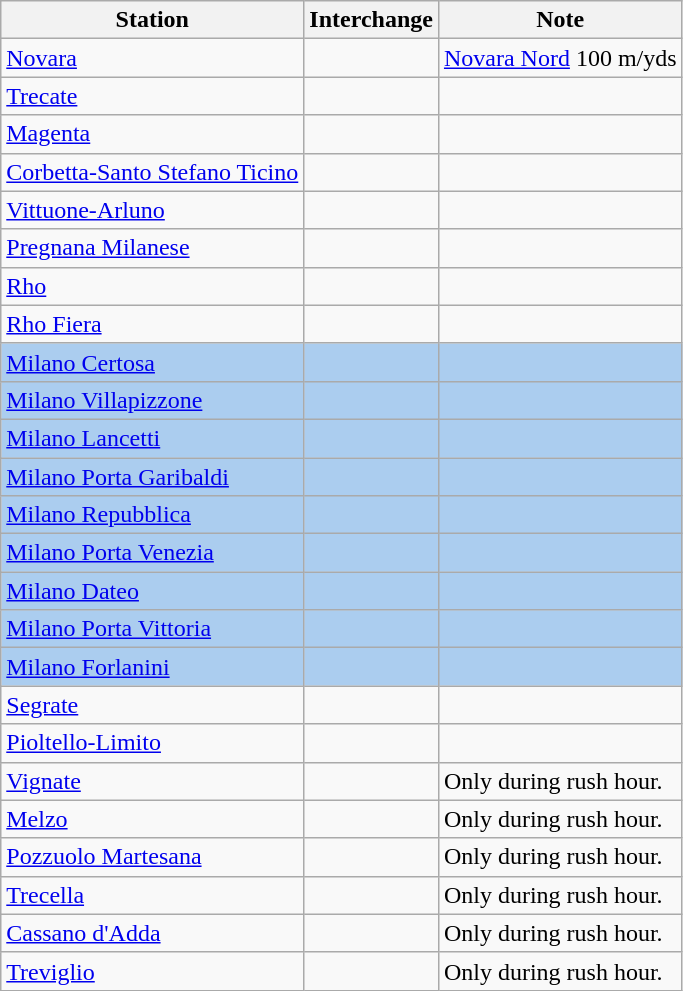<table class="wikitable" style="text-align:left;">
<tr>
<th>Station</th>
<th>Interchange</th>
<th>Note</th>
</tr>
<tr>
<td><a href='#'>Novara</a></td>
<td></td>
<td><a href='#'>Novara Nord</a> 100 m/yds</td>
</tr>
<tr>
<td><a href='#'>Trecate</a></td>
<td></td>
<td></td>
</tr>
<tr>
<td><a href='#'>Magenta</a></td>
<td></td>
<td></td>
</tr>
<tr>
<td><a href='#'>Corbetta-Santo Stefano Ticino</a></td>
<td></td>
<td></td>
</tr>
<tr>
<td><a href='#'>Vittuone-Arluno</a></td>
<td></td>
<td></td>
</tr>
<tr>
<td><a href='#'>Pregnana Milanese</a></td>
<td></td>
<td></td>
</tr>
<tr>
<td><a href='#'>Rho</a></td>
<td></td>
<td></td>
</tr>
<tr>
<td><a href='#'>Rho Fiera</a></td>
<td>   </td>
<td></td>
</tr>
<tr bgcolor="#ABCDEF">
<td><a href='#'>Milano Certosa</a></td>
<td> </td>
<td></td>
</tr>
<tr bgcolor="#ABCDEF">
<td><a href='#'>Milano Villapizzone</a></td>
<td> </td>
<td></td>
</tr>
<tr bgcolor="#ABCDEF">
<td><a href='#'>Milano Lancetti</a></td>
<td>     </td>
<td></td>
</tr>
<tr bgcolor="#ABCDEF">
<td><a href='#'>Milano Porta Garibaldi</a></td>
<td>           <a href='#'></a> </td>
<td></td>
</tr>
<tr bgcolor="#ABCDEF">
<td><a href='#'>Milano Repubblica</a></td>
<td>     </td>
<td></td>
</tr>
<tr bgcolor="#ABCDEF">
<td><a href='#'>Milano Porta Venezia</a></td>
<td>     </td>
<td></td>
</tr>
<tr bgcolor="#ABCDEF">
<td><a href='#'>Milano Dateo</a></td>
<td>     </td>
<td></td>
</tr>
<tr bgcolor="#ABCDEF">
<td><a href='#'>Milano Porta Vittoria</a></td>
<td>    </td>
<td></td>
</tr>
<tr bgcolor="#ABCDEF">
<td><a href='#'>Milano Forlanini</a></td>
<td>  </td>
<td></td>
</tr>
<tr>
<td><a href='#'>Segrate</a></td>
<td></td>
<td></td>
</tr>
<tr>
<td><a href='#'>Pioltello-Limito</a></td>
<td> </td>
<td></td>
</tr>
<tr>
<td><a href='#'>Vignate</a></td>
<td></td>
<td>Only during rush hour.</td>
</tr>
<tr>
<td><a href='#'>Melzo</a></td>
<td></td>
<td>Only during rush hour.</td>
</tr>
<tr>
<td><a href='#'>Pozzuolo Martesana</a></td>
<td></td>
<td>Only during rush hour.</td>
</tr>
<tr>
<td><a href='#'>Trecella</a></td>
<td></td>
<td>Only during rush hour.</td>
</tr>
<tr>
<td><a href='#'>Cassano d'Adda</a></td>
<td></td>
<td>Only during rush hour.</td>
</tr>
<tr>
<td><a href='#'>Treviglio</a></td>
<td> </td>
<td>Only during rush hour.</td>
</tr>
</table>
